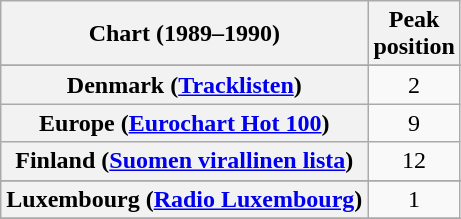<table class="wikitable sortable plainrowheaders" style="text-align:center">
<tr>
<th>Chart (1989–1990)</th>
<th>Peak<br>position</th>
</tr>
<tr>
</tr>
<tr>
</tr>
<tr>
<th scope="row">Denmark (<a href='#'>Tracklisten</a>)</th>
<td>2</td>
</tr>
<tr>
<th scope="row">Europe (<a href='#'>Eurochart Hot 100</a>)</th>
<td>9</td>
</tr>
<tr>
<th scope="row">Finland (<a href='#'>Suomen virallinen lista</a>)</th>
<td>12</td>
</tr>
<tr>
</tr>
<tr>
</tr>
<tr>
<th scope="row">Luxembourg (<a href='#'>Radio Luxembourg</a>)</th>
<td align="center">1</td>
</tr>
<tr>
</tr>
<tr>
</tr>
<tr>
</tr>
<tr>
</tr>
<tr>
</tr>
<tr>
</tr>
</table>
